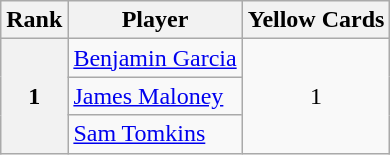<table class="wikitable sortable" style="text-align:center">
<tr>
<th>Rank</th>
<th>Player</th>
<th> Yellow Cards</th>
</tr>
<tr>
<th rowspan=3>1</th>
<td align="left"> <a href='#'>Benjamin Garcia</a></td>
<td Rowspan=3>1</td>
</tr>
<tr>
<td align="left"> <a href='#'>James Maloney</a></td>
</tr>
<tr>
<td align="left"> <a href='#'>Sam Tomkins</a></td>
</tr>
</table>
